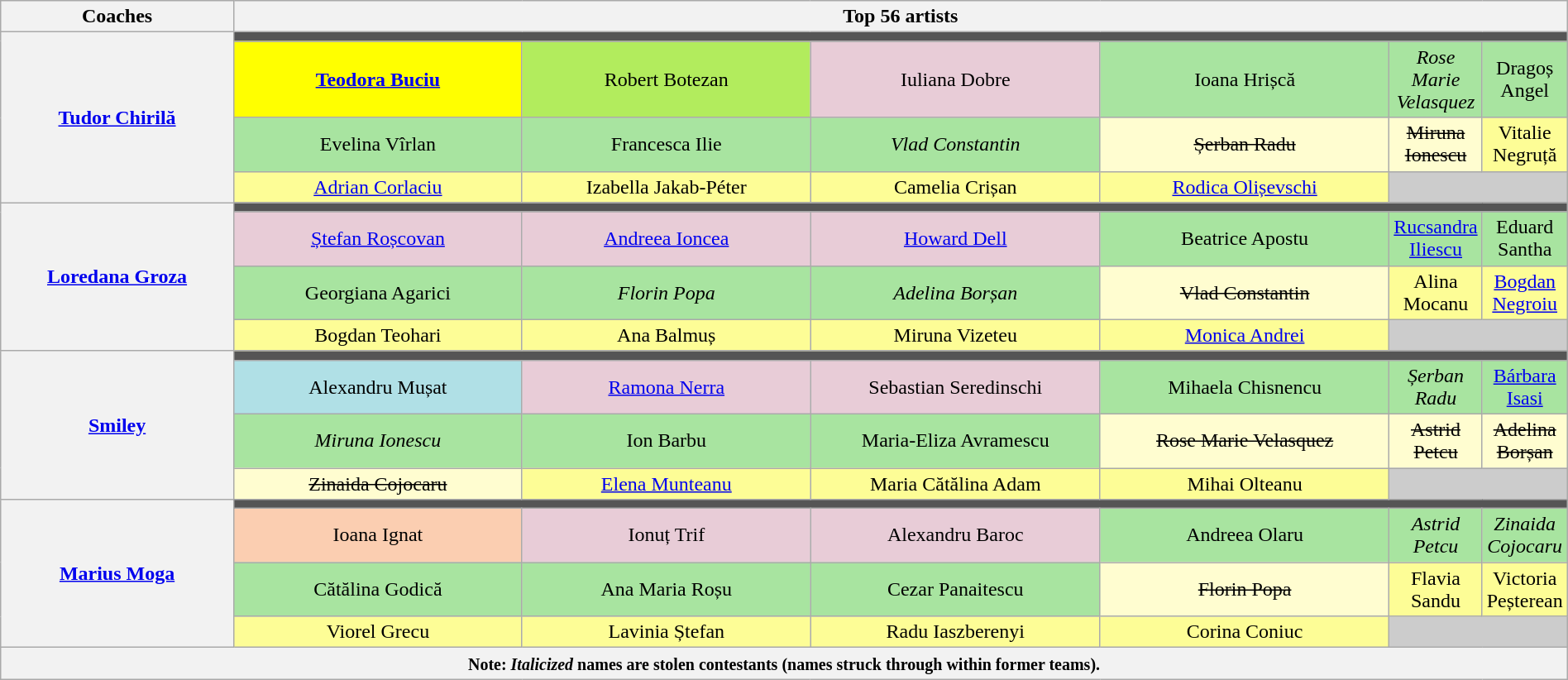<table class="wikitable" style="text-align:center; width:100%;">
<tr>
<th scope="col" style="width:16%;">Coaches</th>
<th scope="col" style="width:84%;" colspan="10">Top 56 artists</th>
</tr>
<tr>
<th rowspan="4"><a href='#'>Tudor Chirilă</a></th>
<td colspan="6" style="background:#555;"></td>
</tr>
<tr>
<td width="20%" style="background:yellow;" width="14%"><strong><a href='#'>Teodora Buciu</a></strong></td>
<td width="20%" style="background:#B2EC5D;" width="14%">Robert Botezan</td>
<td width="20%" style="background:;" width="14%" bgcolor="#E8CCD7">Iuliana Dobre</td>
<td width="20%" style="background:;" width="14%"  bgcolor="#A8E4A0">Ioana Hrișcă</td>
<td width="20%" style="background:;" width="14%"  bgcolor="#A8E4A0"><em>Rose Marie Velasquez</em></td>
<td width="20%" style="background:;" width="14%"  bgcolor="#A8E4A0">Dragoș Angel</td>
</tr>
<tr>
<td style="background:;" bgcolor="#A8E4A0">Evelina Vîrlan</td>
<td style="background:;" bgcolor="#A8E4A0">Francesca Ilie</td>
<td style="background:;" bgcolor="#A8E4A0"><em>Vlad Constantin</em></td>
<td style="background:;" bgcolor="#FFFDD0"><s>Șerban Radu</s></td>
<td style="background:;" bgcolor="#FFFDD0"><s>Miruna Ionescu</s></td>
<td style="background:;" bgcolor="#FDFD96">Vitalie Negruță</td>
</tr>
<tr>
<td style="background:;" bgcolor="#FDFD96"><a href='#'>Adrian Corlaciu</a></td>
<td style="background:;" bgcolor="#FDFD96">Izabella Jakab-Péter</td>
<td style="background:;" bgcolor="#FDFD96">Camelia Crișan</td>
<td style="background:;" bgcolor="#FDFD96"><a href='#'>Rodica Olișevschi</a></td>
<td style="background:#ccc;" colspan="2"></td>
</tr>
<tr>
<th rowspan="4"><a href='#'>Loredana Groza</a></th>
<td colspan="6" style="background:#555;"></td>
</tr>
<tr>
<td style="background:;" bgcolor="#E8CCD7"><a href='#'>Ștefan Roșcovan</a></td>
<td style="background:;" bgcolor="#E8CCD7"><a href='#'>Andreea Ioncea</a></td>
<td style="background:;" bgcolor="#E8CCD7"><a href='#'>Howard Dell</a></td>
<td style="background:;" bgcolor="#A8E4A0">Beatrice Apostu</td>
<td style="background:;" bgcolor="#A8E4A0"><a href='#'>Rucsandra Iliescu</a></td>
<td style="background:;" bgcolor="#A8E4A0">Eduard Santha</td>
</tr>
<tr>
<td style="background:;" bgcolor="#A8E4A0">Georgiana Agarici</td>
<td style="background:;" bgcolor="#A8E4A0"><em>Florin Popa</em></td>
<td style="background:;" bgcolor="#A8E4A0"><em>Adelina Borșan</em></td>
<td style="background:;" bgcolor="#FFFDD0"><s>Vlad Constantin</s></td>
<td style="background:;" bgcolor="#FDFD96">Alina Mocanu</td>
<td style="background:;" bgcolor="#FDFD96"><a href='#'>Bogdan Negroiu</a></td>
</tr>
<tr>
<td style="background:;" bgcolor="#FDFD96">Bogdan Teohari</td>
<td style="background:;" bgcolor="#FDFD96">Ana Balmuș</td>
<td style="background:;" bgcolor="#FDFD96">Miruna Vizeteu</td>
<td style="background:;" bgcolor="#FDFD96"><a href='#'>Monica Andrei</a></td>
<td style="background:#ccc;" colspan="2"></td>
</tr>
<tr>
<th rowspan="4"><a href='#'>Smiley</a></th>
<td colspan="6" style="background:#555;"></td>
</tr>
<tr>
<td style="background:#B0E0E6;">Alexandru Mușat</td>
<td style="background:;" bgcolor="#E8CCD7"><a href='#'>Ramona Nerra</a></td>
<td style="background:;" bgcolor="#E8CCD7">Sebastian Seredinschi</td>
<td style="background:;" bgcolor="#A8E4A0">Mihaela Chisnencu</td>
<td style="background:;" bgcolor="#A8E4A0"><em>Șerban Radu</em></td>
<td style="background:;" bgcolor="#A8E4A0"><a href='#'>Bárbara Isasi</a></td>
</tr>
<tr>
<td style="background:;" bgcolor="#A8E4A0"><em>Miruna Ionescu</em></td>
<td style="background:;" bgcolor="#A8E4A0">Ion Barbu</td>
<td style="background:;" bgcolor="#A8E4A0">Maria-Eliza Avramescu</td>
<td style="background:;" bgcolor="#FFFDD0"><s>Rose Marie Velasquez</s></td>
<td style="background:;" bgcolor="#FFFDD0"><s>Astrid Petcu</s></td>
<td style="background:;" bgcolor="#FFFDD0"><s>Adelina Borșan</s></td>
</tr>
<tr>
<td style="background:;" bgcolor="#FFFDD0"><s>Zinaida Cojocaru</s></td>
<td style="background:;" bgcolor="#FDFD96"><a href='#'>Elena Munteanu</a></td>
<td style="background:;" bgcolor="#FDFD96">Maria Cătălina Adam</td>
<td style="background:;" bgcolor="#FDFD96">Mihai Olteanu</td>
<td style="background:#ccc;" colspan="2"></td>
</tr>
<tr>
<th rowspan="4"><a href='#'>Marius Moga</a></th>
<td colspan="6" style="background:#555;"></td>
</tr>
<tr>
<td style="background:#FBCEB1;">Ioana Ignat</td>
<td style="background:;" bgcolor="#E8CCD7">Ionuț Trif</td>
<td style="background:;" bgcolor="#E8CCD7">Alexandru Baroc</td>
<td style="background:;" bgcolor="#A8E4A0">Andreea Olaru</td>
<td style="background:;" bgcolor="#A8E4A0"><em>Astrid Petcu</em></td>
<td style="background:;" bgcolor="#A8E4A0"><em>Zinaida Cojocaru</em></td>
</tr>
<tr>
<td style="background:;" bgcolor="#A8E4A0">Cătălina Godică</td>
<td style="background:;" bgcolor="#A8E4A0">Ana Maria Roșu</td>
<td style="background:;" bgcolor="#A8E4A0">Cezar Panaitescu</td>
<td style="background:;" bgcolor="#FFFDD0"><s>Florin Popa</s></td>
<td style="background:;" bgcolor="#FDFD96">Flavia Sandu</td>
<td style="background:;" bgcolor="#FDFD96">Victoria Peșterean</td>
</tr>
<tr>
<td style="background:;" bgcolor="#FDFD96">Viorel Grecu</td>
<td style="background:;" bgcolor="#FDFD96">Lavinia Ștefan</td>
<td style="background:;" bgcolor="#FDFD96">Radu Iaszberenyi</td>
<td style="background:;" bgcolor="#FDFD96">Corina Coniuc</td>
<td style="background:#ccc;" colspan="2"></td>
</tr>
<tr>
<th colspan="7"><small>Note: <em>Italicized</em> names are stolen contestants (names struck through within former teams).</small></th>
</tr>
</table>
